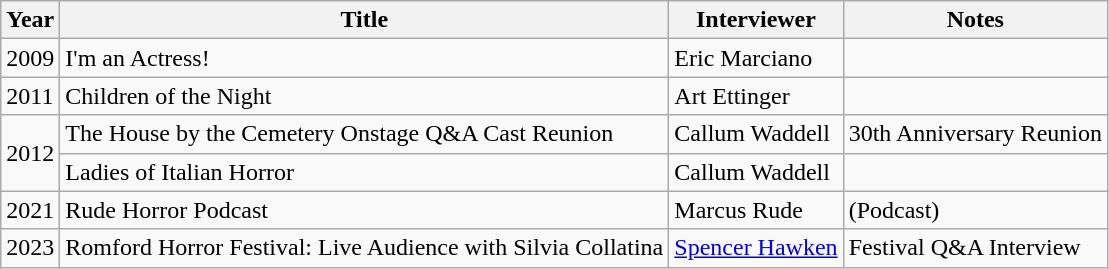<table class="wikitable sortable">
<tr>
<th>Year</th>
<th>Title</th>
<th>Interviewer</th>
<th>Notes</th>
</tr>
<tr>
<td>2009</td>
<td>I'm an Actress!</td>
<td>Eric Marciano</td>
<td></td>
</tr>
<tr>
<td>2011</td>
<td>Children of the Night</td>
<td>Art Ettinger</td>
<td></td>
</tr>
<tr>
<td rowspan="2">2012</td>
<td>The House by the Cemetery Onstage Q&A Cast Reunion</td>
<td>Callum Waddell</td>
<td>30th Anniversary Reunion</td>
</tr>
<tr>
<td>Ladies of Italian Horror</td>
<td>Callum Waddell</td>
<td></td>
</tr>
<tr>
<td>2021</td>
<td>Rude Horror Podcast</td>
<td>Marcus Rude</td>
<td>(Podcast)</td>
</tr>
<tr>
<td>2023</td>
<td>Romford Horror Festival: Live Audience with Silvia Collatina</td>
<td><a href='#'>Spencer Hawken</a></td>
<td>Festival Q&A Interview</td>
</tr>
</table>
